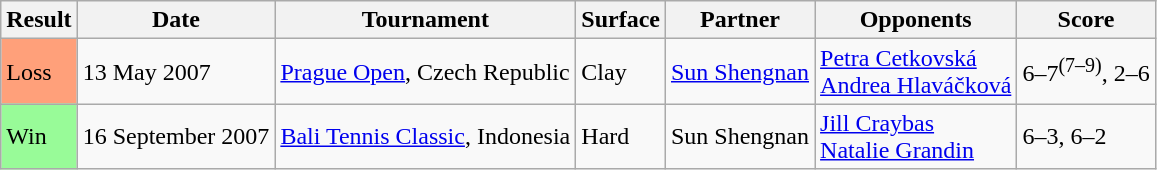<table class="wikitable">
<tr>
<th>Result</th>
<th>Date</th>
<th>Tournament</th>
<th>Surface</th>
<th>Partner</th>
<th>Opponents</th>
<th>Score</th>
</tr>
<tr>
<td bgcolor="FFA07A">Loss</td>
<td>13 May 2007</td>
<td><a href='#'>Prague Open</a>, Czech Republic</td>
<td>Clay</td>
<td> <a href='#'>Sun Shengnan</a></td>
<td> <a href='#'>Petra Cetkovská</a> <br>  <a href='#'>Andrea Hlaváčková</a></td>
<td>6–7<sup>(7–9)</sup>, 2–6</td>
</tr>
<tr>
<td bgcolor="98FB98">Win</td>
<td>16 September 2007</td>
<td><a href='#'>Bali Tennis Classic</a>, Indonesia</td>
<td>Hard</td>
<td> Sun Shengnan</td>
<td> <a href='#'>Jill Craybas</a> <br>  <a href='#'>Natalie Grandin</a></td>
<td>6–3, 6–2</td>
</tr>
</table>
